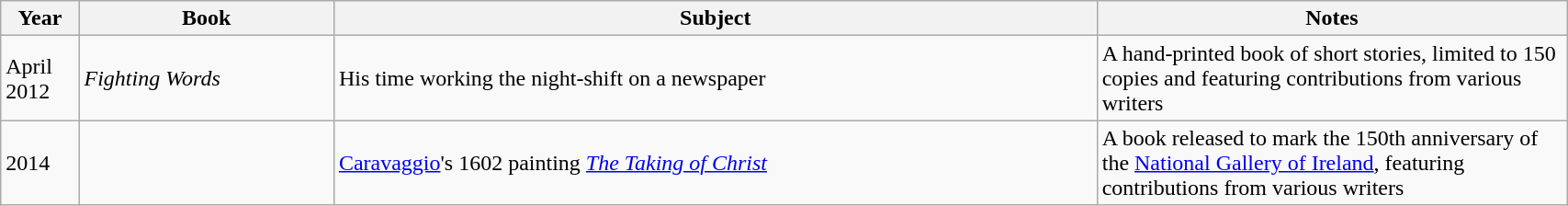<table class="wikitable sortable" style="width:90%;">
<tr>
<th style="width:5%;">Year</th>
<th class="unsortable">Book</th>
<th class="unsortable">Subject</th>
<th style="width:30%;" class="unsortable">Notes</th>
</tr>
<tr>
<td>April 2012</td>
<td><em>Fighting Words</em></td>
<td>His time working the night-shift on a newspaper</td>
<td>A hand-printed book of short stories, limited to 150 copies and featuring contributions from various writers</td>
</tr>
<tr>
<td>2014</td>
<td></td>
<td><a href='#'>Caravaggio</a>'s 1602 painting <em><a href='#'>The Taking of Christ</a></em></td>
<td>A book released to mark the 150th anniversary of the <a href='#'>National Gallery of Ireland</a>, featuring contributions from various writers</td>
</tr>
</table>
